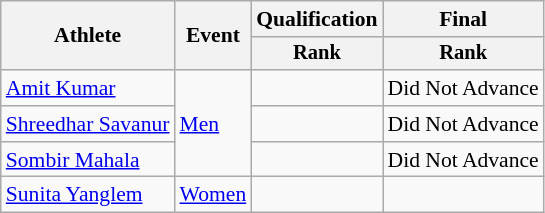<table class=wikitable style="text-align:center; font-size:90%">
<tr>
<th rowspan="2">Athlete</th>
<th rowspan="2">Event</th>
<th>Qualification</th>
<th>Final</th>
</tr>
<tr style="font-size:95%">
<th>Rank</th>
<th>Rank</th>
</tr>
<tr>
<td align=left><a href='#'>Amit Kumar</a></td>
<td rowspan=3 align=left><a href='#'>Men</a></td>
<td></td>
<td>Did Not Advance</td>
</tr>
<tr>
<td align=left><a href='#'>Shreedhar Savanur</a></td>
<td></td>
<td>Did Not Advance</td>
</tr>
<tr>
<td align=left><a href='#'>Sombir Mahala</a></td>
<td></td>
<td>Did Not Advance</td>
</tr>
<tr>
<td align=left><a href='#'>Sunita Yanglem</a></td>
<td align=left><a href='#'>Women</a></td>
<td></td>
<td></td>
</tr>
</table>
